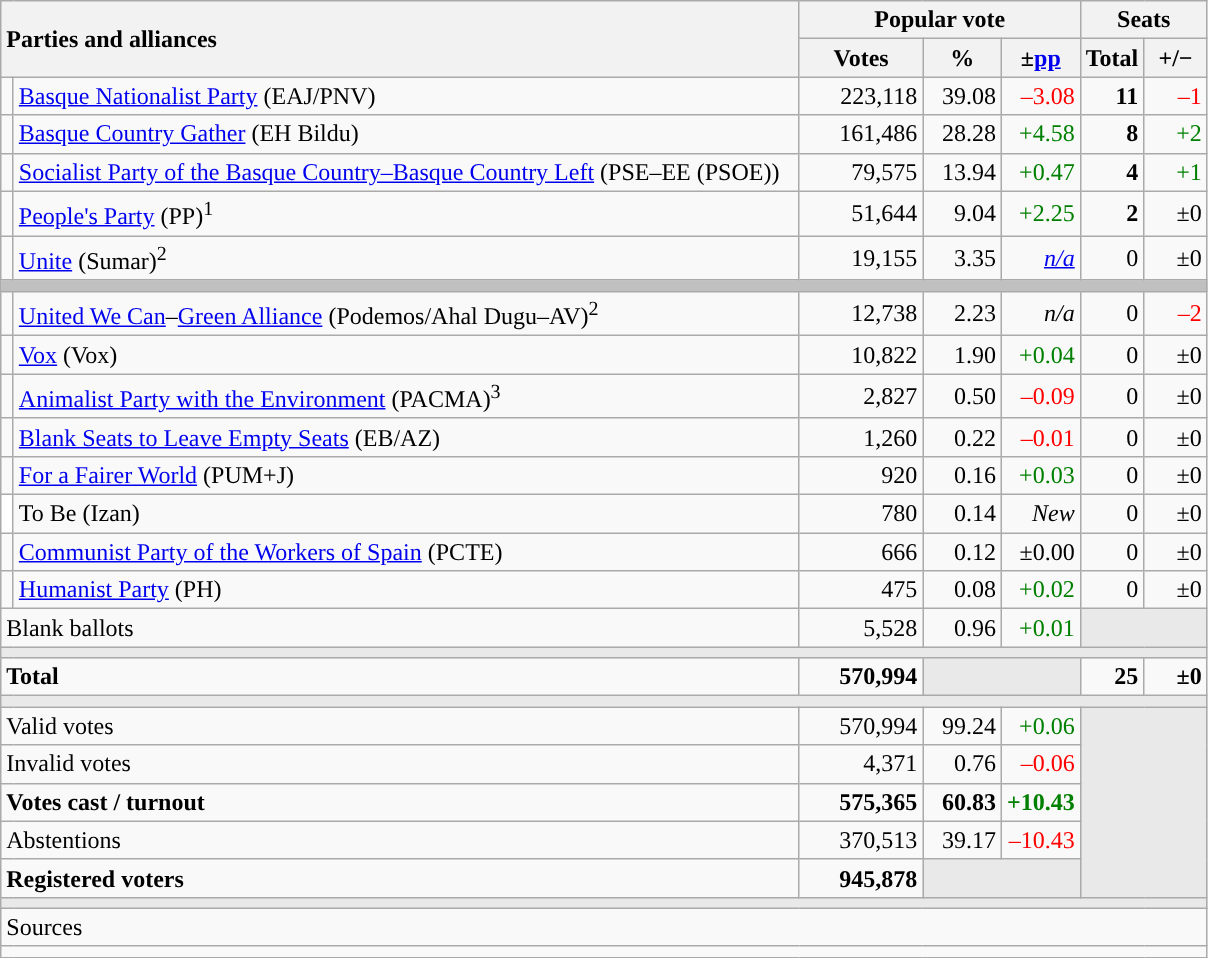<table class="wikitable" style="text-align:right;">
<tr>
<th style="text-align:left;" rowspan="2" colspan="2" width="525">Parties and alliances</th>
<th colspan="3">Popular vote</th>
<th colspan="2">Seats</th>
</tr>
<tr>
<th width="75">Votes</th>
<th width="45">%</th>
<th width="45">±<a href='#'>pp</a></th>
<th width="35">Total</th>
<th width="35">+/−</th>
</tr>
<tr>
<td width="1" style="color:inherit;background:"></td>
<td align="left"><a href='#'>Basque Nationalist Party</a> (EAJ/PNV)</td>
<td>223,118</td>
<td>39.08</td>
<td style="color:red;">–3.08</td>
<td><strong>11</strong></td>
<td style="color:red;">–1</td>
</tr>
<tr>
<td style="color:inherit;background:"></td>
<td align="left"><a href='#'>Basque Country Gather</a> (EH Bildu)</td>
<td>161,486</td>
<td>28.28</td>
<td style="color:green;">+4.58</td>
<td><strong>8</strong></td>
<td style="color:green;">+2</td>
</tr>
<tr>
<td style="color:inherit;background:"></td>
<td align="left"><a href='#'>Socialist Party of the Basque Country–Basque Country Left</a> (PSE–EE (PSOE))</td>
<td>79,575</td>
<td>13.94</td>
<td style="color:green;">+0.47</td>
<td><strong>4</strong></td>
<td style="color:green;">+1</td>
</tr>
<tr>
<td style="color:inherit;background:"></td>
<td align="left"><a href='#'>People's Party</a> (PP)<sup>1</sup></td>
<td>51,644</td>
<td>9.04</td>
<td style="color:green;">+2.25</td>
<td><strong>2</strong></td>
<td>±0</td>
</tr>
<tr>
<td style="color:inherit;background:"></td>
<td align="left"><a href='#'>Unite</a> (Sumar)<sup>2</sup></td>
<td>19,155</td>
<td>3.35</td>
<td><em><a href='#'>n/a</a></em></td>
<td>0</td>
<td>±0</td>
</tr>
<tr>
<td colspan="7" bgcolor="#C0C0C0"></td>
</tr>
<tr>
<td style="color:inherit;background:"></td>
<td align="left"><a href='#'>United We Can</a>–<a href='#'>Green Alliance</a> (Podemos/Ahal Dugu–AV)<sup>2</sup></td>
<td>12,738</td>
<td>2.23</td>
<td><em>n/a</em></td>
<td>0</td>
<td style="color:red;">–2</td>
</tr>
<tr>
<td style="color:inherit;background:"></td>
<td align="left"><a href='#'>Vox</a> (Vox)</td>
<td>10,822</td>
<td>1.90</td>
<td style="color:green;">+0.04</td>
<td>0</td>
<td>±0</td>
</tr>
<tr>
<td style="color:inherit;background:"></td>
<td align="left"><a href='#'>Animalist Party with the Environment</a> (PACMA)<sup>3</sup></td>
<td>2,827</td>
<td>0.50</td>
<td style="color:red;">–0.09</td>
<td>0</td>
<td>±0</td>
</tr>
<tr>
<td style="color:inherit;background:"></td>
<td align="left"><a href='#'>Blank Seats to Leave Empty Seats</a> (EB/AZ)</td>
<td>1,260</td>
<td>0.22</td>
<td style="color:red;">–0.01</td>
<td>0</td>
<td>±0</td>
</tr>
<tr>
<td style="color:inherit;background:"></td>
<td align="left"><a href='#'>For a Fairer World</a> (PUM+J)</td>
<td>920</td>
<td>0.16</td>
<td style="color:green;">+0.03</td>
<td>0</td>
<td>±0</td>
</tr>
<tr>
<td bgcolor="white"></td>
<td align="left">To Be (Izan)</td>
<td>780</td>
<td>0.14</td>
<td><em>New</em></td>
<td>0</td>
<td>±0</td>
</tr>
<tr>
<td style="color:inherit;background:"></td>
<td align="left"><a href='#'>Communist Party of the Workers of Spain</a> (PCTE)</td>
<td>666</td>
<td>0.12</td>
<td>±0.00</td>
<td>0</td>
<td>±0</td>
</tr>
<tr>
<td style="color:inherit;background:"></td>
<td align="left"><a href='#'>Humanist Party</a> (PH)</td>
<td>475</td>
<td>0.08</td>
<td style="color:green;">+0.02</td>
<td>0</td>
<td>±0</td>
</tr>
<tr>
<td align="left" colspan="2">Blank ballots</td>
<td>5,528</td>
<td>0.96</td>
<td style="color:green;">+0.01</td>
<td bgcolor="#E9E9E9" colspan="2"></td>
</tr>
<tr>
<td colspan="7" bgcolor="#E9E9E9"></td>
</tr>
<tr style="font-weight:bold;">
<td align="left" colspan="2">Total</td>
<td>570,994</td>
<td bgcolor="#E9E9E9" colspan="2"></td>
<td>25</td>
<td>±0</td>
</tr>
<tr>
<td colspan="7" bgcolor="#E9E9E9"></td>
</tr>
<tr>
<td align="left" colspan="2">Valid votes</td>
<td>570,994</td>
<td>99.24</td>
<td style="color:green;">+0.06</td>
<td bgcolor="#E9E9E9" colspan="2" rowspan="5"></td>
</tr>
<tr>
<td align="left" colspan="2">Invalid votes</td>
<td>4,371</td>
<td>0.76</td>
<td style="color:red;">–0.06</td>
</tr>
<tr style="font-weight:bold;">
<td align="left" colspan="2">Votes cast / turnout</td>
<td>575,365</td>
<td>60.83</td>
<td style="color:green;">+10.43</td>
</tr>
<tr>
<td align="left" colspan="2">Abstentions</td>
<td>370,513</td>
<td>39.17</td>
<td style="color:red;">–10.43</td>
</tr>
<tr style="font-weight:bold;">
<td align="left" colspan="2">Registered voters</td>
<td>945,878</td>
<td bgcolor="#E9E9E9" colspan="2"></td>
</tr>
<tr>
<td colspan="7" bgcolor="#E9E9E9"></td>
</tr>
<tr>
<td align="left" colspan="7">Sources</td>
</tr>
<tr>
<td colspan="7" style="text-align:left; max-width:790px;"></td>
</tr>
</table>
